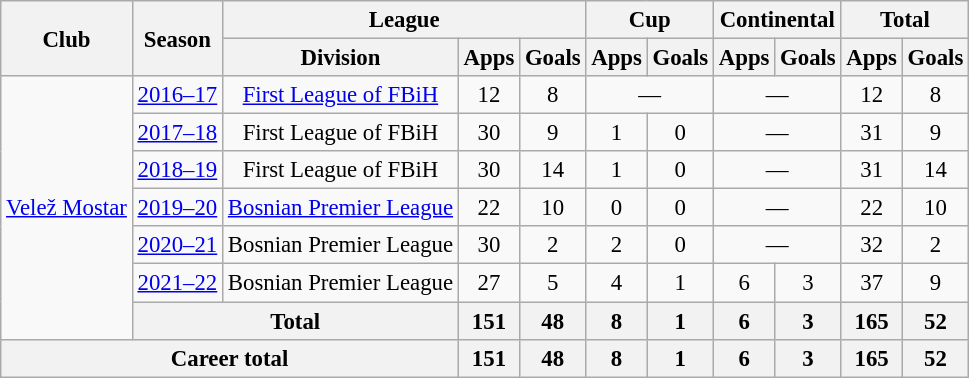<table class=wikitable style="text-align: center;font-size:95%">
<tr>
<th rowspan=2>Club</th>
<th rowspan=2>Season</th>
<th colspan=3>League</th>
<th colspan=2>Cup</th>
<th colspan=2>Continental</th>
<th colspan=2>Total</th>
</tr>
<tr>
<th>Division</th>
<th>Apps</th>
<th>Goals</th>
<th>Apps</th>
<th>Goals</th>
<th>Apps</th>
<th>Goals</th>
<th>Apps</th>
<th>Goals</th>
</tr>
<tr>
<td rowspan=7><a href='#'>Velež Mostar</a></td>
<td><a href='#'>2016–17</a></td>
<td><a href='#'>First League of FBiH</a></td>
<td>12</td>
<td>8</td>
<td colspan=2>—</td>
<td colspan=2>—</td>
<td>12</td>
<td>8</td>
</tr>
<tr>
<td><a href='#'>2017–18</a></td>
<td>First League of FBiH</td>
<td>30</td>
<td>9</td>
<td>1</td>
<td>0</td>
<td colspan=2>—</td>
<td>31</td>
<td>9</td>
</tr>
<tr>
<td><a href='#'>2018–19</a></td>
<td>First League of FBiH</td>
<td>30</td>
<td>14</td>
<td>1</td>
<td>0</td>
<td colspan=2>—</td>
<td>31</td>
<td>14</td>
</tr>
<tr>
<td><a href='#'>2019–20</a></td>
<td><a href='#'>Bosnian Premier League</a></td>
<td>22</td>
<td>10</td>
<td>0</td>
<td>0</td>
<td colspan=2>—</td>
<td>22</td>
<td>10</td>
</tr>
<tr>
<td><a href='#'>2020–21</a></td>
<td>Bosnian Premier League</td>
<td>30</td>
<td>2</td>
<td>2</td>
<td>0</td>
<td colspan=2>—</td>
<td>32</td>
<td>2</td>
</tr>
<tr>
<td><a href='#'>2021–22</a></td>
<td>Bosnian Premier League</td>
<td>27</td>
<td>5</td>
<td>4</td>
<td>1</td>
<td>6</td>
<td>3</td>
<td>37</td>
<td>9</td>
</tr>
<tr>
<th colspan=2>Total</th>
<th>151</th>
<th>48</th>
<th>8</th>
<th>1</th>
<th>6</th>
<th>3</th>
<th>165</th>
<th>52</th>
</tr>
<tr>
<th colspan=3>Career total</th>
<th>151</th>
<th>48</th>
<th>8</th>
<th>1</th>
<th>6</th>
<th>3</th>
<th>165</th>
<th>52</th>
</tr>
</table>
